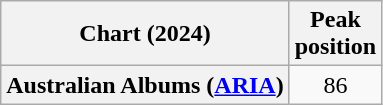<table class="wikitable plainrowheaders" style="text-align:center">
<tr>
<th scope="col">Chart (2024)</th>
<th scope="col">Peak<br>position</th>
</tr>
<tr>
<th scope="row">Australian Albums (<a href='#'>ARIA</a>)</th>
<td>86</td>
</tr>
</table>
